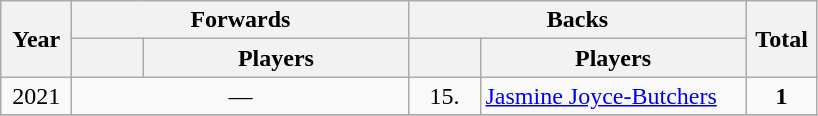<table class="wikitable">
<tr>
<th width=40 rowspan=2>Year</th>
<th colspan=2>Forwards</th>
<th colspan=2>Backs</th>
<th width=40 rowspan=2>Total</th>
</tr>
<tr>
<th width=40></th>
<th width=170>Players</th>
<th width=40></th>
<th width=170>Players</th>
</tr>
<tr>
<td align=center>2021</td>
<td align=center colspan=2>—</td>
<td align=center>15.</td>
<td><a href='#'>Jasmine Joyce-Butchers</a></td>
<td align=center><strong>1</strong></td>
</tr>
<tr>
</tr>
</table>
